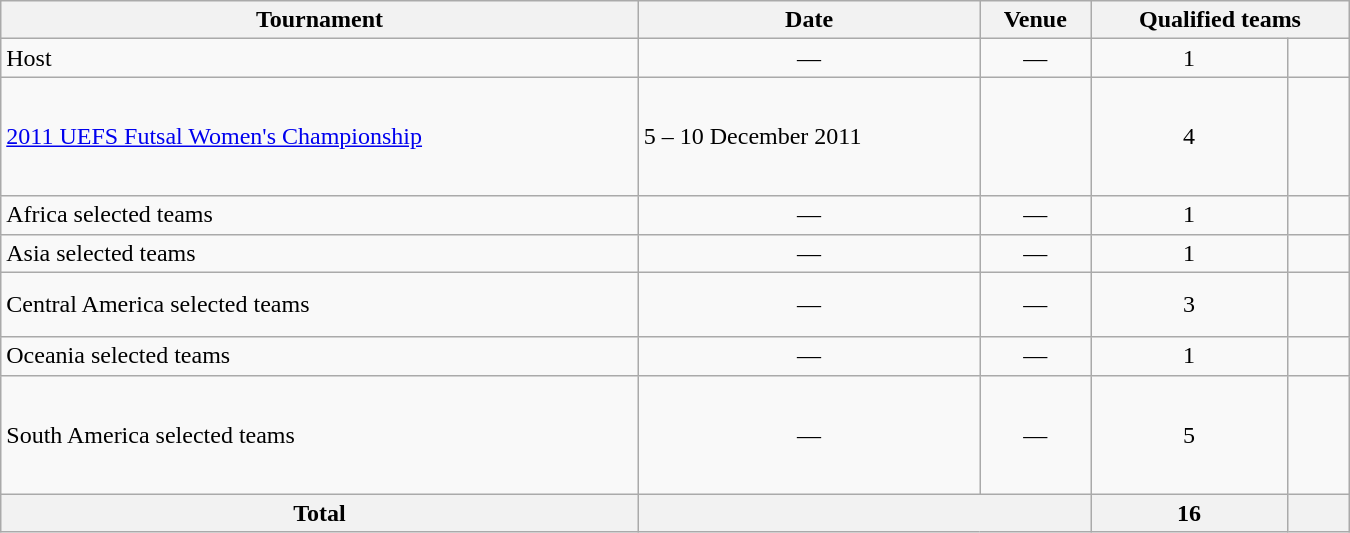<table class="wikitable" width=900>
<tr>
<th>Tournament</th>
<th>Date</th>
<th>Venue</th>
<th colspan="2">Qualified teams</th>
</tr>
<tr>
<td>Host</td>
<td align="center">—</td>
<td align="center">—</td>
<td align="center">1</td>
<td></td>
</tr>
<tr>
<td><a href='#'>2011 UEFS Futsal Women's Championship</a></td>
<td>5 – 10 December 2011</td>
<td></td>
<td align="center">4</td>
<td><br><br><br><s></s><br></td>
</tr>
<tr>
<td>Africa selected teams</td>
<td align="center">—</td>
<td align="center">—</td>
<td align="center">1</td>
<td></td>
</tr>
<tr>
<td>Asia selected teams</td>
<td align="center">—</td>
<td align="center">—</td>
<td align="center">1</td>
<td></td>
</tr>
<tr>
<td>Central America selected teams</td>
<td align="center">—</td>
<td align="center">—</td>
<td align="center">3</td>
<td><br><br></td>
</tr>
<tr>
<td>Oceania selected teams</td>
<td align="center">—</td>
<td align="center">—</td>
<td align="center">1</td>
<td></td>
</tr>
<tr>
<td>South America selected teams</td>
<td align="center">—</td>
<td align="center">—</td>
<td align="center">5</td>
<td><br><br><br><br></td>
</tr>
<tr>
<th>Total</th>
<th colspan="2"></th>
<th>16</th>
<th></th>
</tr>
</table>
